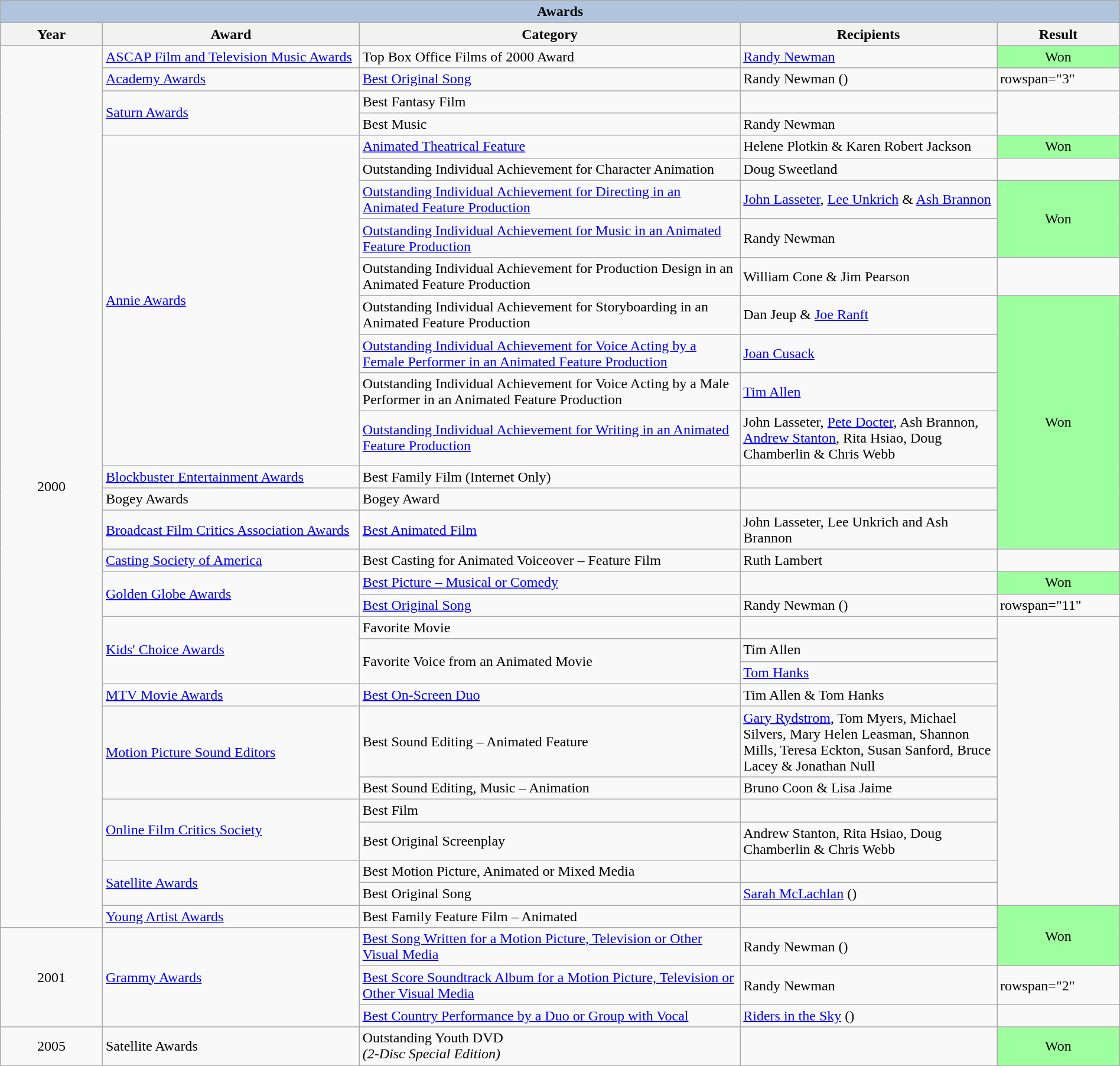<table class="wikitable sortable" style="width:100%;">
<tr style="background:#ccc; text-align:center;">
<th colspan="5" style="background: LightSteelBlue;">Awards</th>
</tr>
<tr style="background:#ccc; text-align:center;">
<th style="width:075px;">Year</th>
<th style="width:200px;">Award</th>
<th style="width:300px;">Category</th>
<th style="width:200px;">Recipients</th>
<th width="80">Result</th>
</tr>
<tr>
<td rowspan="30" align=center>2000</td>
<td><a href='#'>ASCAP Film and Television Music Awards</a></td>
<td>Top Box Office Films of 2000 Award</td>
<td><a href='#'>Randy Newman</a></td>
<td style="background:#9EFF9E;color:#000;vertical-align:middle;text-align:center;" class="yes table-yes2 notheme">Won</td>
</tr>
<tr>
<td><a href='#'>Academy Awards</a></td>
<td><a href='#'>Best Original Song</a></td>
<td>Randy Newman ()</td>
<td>rowspan="3" </td>
</tr>
<tr>
<td rowspan="2"><a href='#'>Saturn Awards</a></td>
<td>Best Fantasy Film</td>
<td></td>
</tr>
<tr>
<td>Best Music</td>
<td>Randy Newman</td>
</tr>
<tr>
<td rowspan="9"><a href='#'>Annie Awards</a></td>
<td><a href='#'>Animated Theatrical Feature</a></td>
<td>Helene Plotkin & Karen Robert Jackson</td>
<td style="background:#9EFF9E;color:#000;vertical-align:middle;text-align:center;" class="yes table-yes2 notheme">Won</td>
</tr>
<tr>
<td>Outstanding Individual Achievement for Character Animation</td>
<td>Doug Sweetland</td>
<td></td>
</tr>
<tr>
<td><a href='#'>Outstanding Individual Achievement for Directing in an Animated Feature Production</a></td>
<td><a href='#'>John Lasseter</a>, <a href='#'>Lee Unkrich</a> & <a href='#'>Ash Brannon</a></td>
<td rowspan="2" style="background:#9EFF9E;color:#000;vertical-align:middle;text-align:center;" class="yes table-yes2 notheme">Won</td>
</tr>
<tr>
<td><a href='#'>Outstanding Individual Achievement for Music in an Animated Feature Production</a></td>
<td>Randy Newman</td>
</tr>
<tr>
<td>Outstanding Individual Achievement for Production Design in an Animated Feature Production</td>
<td>William Cone & Jim Pearson</td>
<td></td>
</tr>
<tr>
<td>Outstanding Individual Achievement for Storyboarding in an Animated Feature Production</td>
<td>Dan Jeup & <a href='#'>Joe Ranft</a></td>
<td rowspan="7" style="background:#9EFF9E;color:#000;vertical-align:middle;text-align:center;" class="yes table-yes2 notheme">Won</td>
</tr>
<tr>
<td><a href='#'>Outstanding Individual Achievement for Voice Acting by a Female Performer in an Animated Feature Production</a></td>
<td><a href='#'>Joan Cusack</a></td>
</tr>
<tr>
<td>Outstanding Individual Achievement for Voice Acting by a Male Performer in an Animated Feature Production</td>
<td><a href='#'>Tim Allen</a></td>
</tr>
<tr>
<td><a href='#'>Outstanding Individual Achievement for Writing in an Animated Feature Production</a></td>
<td>John Lasseter, <a href='#'>Pete Docter</a>, Ash Brannon, <a href='#'>Andrew Stanton</a>, Rita Hsiao, Doug Chamberlin & Chris Webb</td>
</tr>
<tr>
<td><a href='#'>Blockbuster Entertainment Awards</a></td>
<td>Best Family Film (Internet Only)</td>
<td></td>
</tr>
<tr>
<td>Bogey Awards</td>
<td>Bogey Award</td>
<td></td>
</tr>
<tr>
<td><a href='#'>Broadcast Film Critics Association Awards</a></td>
<td><a href='#'>Best Animated Film</a></td>
<td>John Lasseter, Lee Unkrich and Ash Brannon</td>
</tr>
<tr>
<td><a href='#'>Casting Society of America</a></td>
<td>Best Casting for Animated Voiceover – Feature Film</td>
<td>Ruth Lambert</td>
<td></td>
</tr>
<tr>
<td rowspan="2"><a href='#'>Golden Globe Awards</a></td>
<td><a href='#'>Best Picture – Musical or Comedy</a></td>
<td></td>
<td style="background:#9EFF9E;color:#000;vertical-align:middle;text-align:center;" class="yes table-yes2 notheme">Won</td>
</tr>
<tr>
<td><a href='#'>Best Original Song</a></td>
<td>Randy Newman ()</td>
<td>rowspan="11" </td>
</tr>
<tr>
<td rowspan="3"><a href='#'>Kids' Choice Awards</a></td>
<td>Favorite Movie</td>
<td></td>
</tr>
<tr>
<td rowspan="2">Favorite Voice from an Animated Movie</td>
<td>Tim Allen</td>
</tr>
<tr>
<td><a href='#'>Tom Hanks</a></td>
</tr>
<tr>
<td><a href='#'>MTV Movie Awards</a></td>
<td><a href='#'>Best On-Screen Duo</a></td>
<td>Tim Allen & Tom Hanks</td>
</tr>
<tr>
<td rowspan="2"><a href='#'>Motion Picture Sound Editors</a></td>
<td>Best Sound Editing – Animated Feature</td>
<td><a href='#'>Gary Rydstrom</a>, Tom Myers, Michael Silvers, Mary Helen Leasman, Shannon Mills, Teresa Eckton, Susan Sanford, Bruce Lacey & Jonathan Null</td>
</tr>
<tr>
<td>Best Sound Editing, Music – Animation</td>
<td>Bruno Coon & Lisa Jaime</td>
</tr>
<tr>
<td rowspan="2"><a href='#'>Online Film Critics Society</a></td>
<td>Best Film</td>
<td></td>
</tr>
<tr>
<td>Best Original Screenplay</td>
<td>Andrew Stanton, Rita Hsiao, Doug Chamberlin & Chris Webb</td>
</tr>
<tr>
<td rowspan="2"><a href='#'>Satellite Awards</a></td>
<td>Best Motion Picture, Animated or Mixed Media</td>
<td></td>
</tr>
<tr>
<td>Best Original Song</td>
<td><a href='#'>Sarah McLachlan</a> ()</td>
</tr>
<tr>
<td><a href='#'>Young Artist Awards</a></td>
<td>Best Family Feature Film – Animated</td>
<td></td>
<td rowspan="2" style="background:#9EFF9E;color:#000;vertical-align:middle;text-align:center;" class="yes table-yes2 notheme">Won</td>
</tr>
<tr>
<td rowspan="3" align=center>2001</td>
<td rowspan="3"><a href='#'>Grammy Awards</a></td>
<td><a href='#'>Best Song Written for a Motion Picture, Television or Other Visual Media</a></td>
<td>Randy Newman ()</td>
</tr>
<tr>
<td><a href='#'>Best Score Soundtrack Album for a Motion Picture, Television or Other Visual Media</a></td>
<td>Randy Newman</td>
<td>rowspan="2" </td>
</tr>
<tr>
<td><a href='#'>Best Country Performance by a Duo or Group with Vocal</a></td>
<td><a href='#'>Riders in the Sky</a> ()</td>
</tr>
<tr>
<td align=center>2005</td>
<td>Satellite Awards</td>
<td>Outstanding Youth DVD<br><em>(2-Disc Special Edition)</em></td>
<td></td>
<td style="background:#9EFF9E;color:#000;vertical-align:middle;text-align:center;" class="yes table-yes2 notheme">Won</td>
</tr>
</table>
